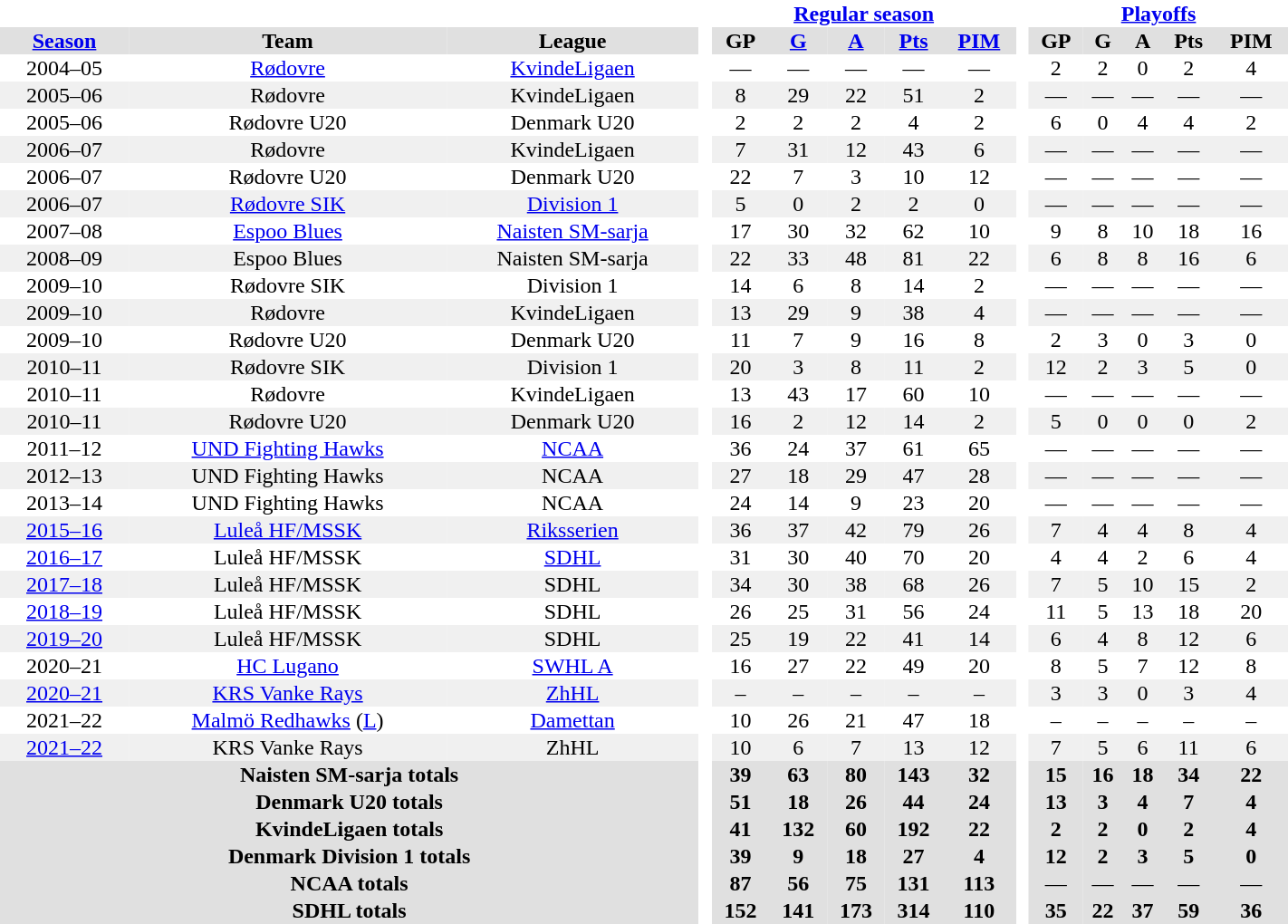<table border="0" cellpadding="1" cellspacing="0" width="75%" style="text-align:center">
<tr>
<th colspan="3" bgcolor="#ffffff"> </th>
<th rowspan="98" bgcolor="#ffffff"> </th>
<th colspan="5"><a href='#'>Regular season</a></th>
<th rowspan="98" bgcolor="#ffffff"> </th>
<th colspan="5"><a href='#'>Playoffs</a></th>
</tr>
<tr bgcolor="#e0e0e0">
<th><a href='#'>Season</a></th>
<th>Team</th>
<th>League</th>
<th>GP</th>
<th><a href='#'>G</a></th>
<th><a href='#'>A</a></th>
<th><a href='#'>Pts</a></th>
<th><a href='#'>PIM</a></th>
<th>GP</th>
<th>G</th>
<th>A</th>
<th>Pts</th>
<th>PIM</th>
</tr>
<tr>
<td>2004–05</td>
<td><a href='#'>Rødovre</a></td>
<td><a href='#'>KvindeLigaen</a></td>
<td>—</td>
<td>—</td>
<td>—</td>
<td>—</td>
<td>—</td>
<td>2</td>
<td>2</td>
<td>0</td>
<td>2</td>
<td>4</td>
</tr>
<tr bgcolor="#f0f0f0">
<td>2005–06</td>
<td>Rødovre</td>
<td>KvindeLigaen</td>
<td>8</td>
<td>29</td>
<td>22</td>
<td>51</td>
<td>2</td>
<td>—</td>
<td>—</td>
<td>—</td>
<td>—</td>
<td>—</td>
</tr>
<tr>
<td>2005–06</td>
<td>Rødovre U20</td>
<td>Denmark U20</td>
<td>2</td>
<td>2</td>
<td>2</td>
<td>4</td>
<td>2</td>
<td>6</td>
<td>0</td>
<td>4</td>
<td>4</td>
<td>2</td>
</tr>
<tr bgcolor="#f0f0f0">
<td>2006–07</td>
<td>Rødovre</td>
<td>KvindeLigaen</td>
<td>7</td>
<td>31</td>
<td>12</td>
<td>43</td>
<td>6</td>
<td>—</td>
<td>—</td>
<td>—</td>
<td>—</td>
<td>—</td>
</tr>
<tr>
<td>2006–07</td>
<td>Rødovre U20</td>
<td>Denmark U20</td>
<td>22</td>
<td>7</td>
<td>3</td>
<td>10</td>
<td>12</td>
<td>—</td>
<td>—</td>
<td>—</td>
<td>—</td>
<td>—</td>
</tr>
<tr bgcolor="#f0f0f0">
<td>2006–07</td>
<td><a href='#'>Rødovre SIK</a></td>
<td><a href='#'>Division 1</a></td>
<td>5</td>
<td>0</td>
<td>2</td>
<td>2</td>
<td>0</td>
<td>—</td>
<td>—</td>
<td>—</td>
<td>—</td>
<td>—</td>
</tr>
<tr>
<td>2007–08</td>
<td><a href='#'>Espoo Blues</a></td>
<td><a href='#'>Naisten SM-sarja</a></td>
<td>17</td>
<td>30</td>
<td>32</td>
<td>62</td>
<td>10</td>
<td>9</td>
<td>8</td>
<td>10</td>
<td>18</td>
<td>16</td>
</tr>
<tr bgcolor="#f0f0f0">
<td>2008–09</td>
<td>Espoo Blues</td>
<td>Naisten SM-sarja</td>
<td>22</td>
<td>33</td>
<td>48</td>
<td>81</td>
<td>22</td>
<td>6</td>
<td>8</td>
<td>8</td>
<td>16</td>
<td>6</td>
</tr>
<tr>
<td>2009–10</td>
<td>Rødovre SIK</td>
<td>Division 1</td>
<td>14</td>
<td>6</td>
<td>8</td>
<td>14</td>
<td>2</td>
<td>—</td>
<td>—</td>
<td>—</td>
<td>—</td>
<td>—</td>
</tr>
<tr bgcolor="#f0f0f0">
<td>2009–10</td>
<td>Rødovre</td>
<td>KvindeLigaen</td>
<td>13</td>
<td>29</td>
<td>9</td>
<td>38</td>
<td>4</td>
<td>—</td>
<td>—</td>
<td>—</td>
<td>—</td>
<td>—</td>
</tr>
<tr>
<td>2009–10</td>
<td>Rødovre U20</td>
<td>Denmark U20</td>
<td>11</td>
<td>7</td>
<td>9</td>
<td>16</td>
<td>8</td>
<td>2</td>
<td>3</td>
<td>0</td>
<td>3</td>
<td>0</td>
</tr>
<tr bgcolor="#f0f0f0">
<td>2010–11</td>
<td>Rødovre SIK</td>
<td>Division 1</td>
<td>20</td>
<td>3</td>
<td>8</td>
<td>11</td>
<td>2</td>
<td>12</td>
<td>2</td>
<td>3</td>
<td>5</td>
<td>0</td>
</tr>
<tr>
<td>2010–11</td>
<td>Rødovre</td>
<td>KvindeLigaen</td>
<td>13</td>
<td>43</td>
<td>17</td>
<td>60</td>
<td>10</td>
<td>—</td>
<td>—</td>
<td>—</td>
<td>—</td>
<td>—</td>
</tr>
<tr bgcolor="#f0f0f0">
<td>2010–11</td>
<td>Rødovre U20</td>
<td>Denmark U20</td>
<td>16</td>
<td>2</td>
<td>12</td>
<td>14</td>
<td>2</td>
<td>5</td>
<td>0</td>
<td>0</td>
<td>0</td>
<td>2</td>
</tr>
<tr>
<td>2011–12</td>
<td><a href='#'>UND Fighting Hawks</a></td>
<td><a href='#'>NCAA</a></td>
<td>36</td>
<td>24</td>
<td>37</td>
<td>61</td>
<td>65</td>
<td>—</td>
<td>—</td>
<td>—</td>
<td>—</td>
<td>—</td>
</tr>
<tr bgcolor="#f0f0f0">
<td>2012–13</td>
<td>UND Fighting Hawks</td>
<td>NCAA</td>
<td>27</td>
<td>18</td>
<td>29</td>
<td>47</td>
<td>28</td>
<td>—</td>
<td>—</td>
<td>—</td>
<td>—</td>
<td>—</td>
</tr>
<tr>
<td>2013–14</td>
<td>UND Fighting Hawks</td>
<td>NCAA</td>
<td>24</td>
<td>14</td>
<td>9</td>
<td>23</td>
<td>20</td>
<td>—</td>
<td>—</td>
<td>—</td>
<td>—</td>
<td>—</td>
</tr>
<tr bgcolor="#f0f0f0">
<td><a href='#'>2015–16</a></td>
<td><a href='#'>Luleå HF/MSSK</a></td>
<td><a href='#'>Riksserien</a></td>
<td>36</td>
<td>37</td>
<td>42</td>
<td>79</td>
<td>26</td>
<td>7</td>
<td>4</td>
<td>4</td>
<td>8</td>
<td>4</td>
</tr>
<tr>
<td><a href='#'>2016–17</a></td>
<td>Luleå HF/MSSK</td>
<td><a href='#'>SDHL</a></td>
<td>31</td>
<td>30</td>
<td>40</td>
<td>70</td>
<td>20</td>
<td>4</td>
<td>4</td>
<td>2</td>
<td>6</td>
<td>4</td>
</tr>
<tr bgcolor="#f0f0f0">
<td><a href='#'>2017–18</a></td>
<td>Luleå HF/MSSK</td>
<td>SDHL</td>
<td>34</td>
<td>30</td>
<td>38</td>
<td>68</td>
<td>26</td>
<td>7</td>
<td>5</td>
<td>10</td>
<td>15</td>
<td>2</td>
</tr>
<tr>
<td><a href='#'>2018–19</a></td>
<td>Luleå HF/MSSK</td>
<td>SDHL</td>
<td>26</td>
<td>25</td>
<td>31</td>
<td>56</td>
<td>24</td>
<td>11</td>
<td>5</td>
<td>13</td>
<td>18</td>
<td>20</td>
</tr>
<tr bgcolor="#f0f0f0">
<td><a href='#'>2019–20</a></td>
<td>Luleå HF/MSSK</td>
<td>SDHL</td>
<td>25</td>
<td>19</td>
<td>22</td>
<td>41</td>
<td>14</td>
<td>6</td>
<td>4</td>
<td>8</td>
<td>12</td>
<td>6</td>
</tr>
<tr>
<td>2020–21</td>
<td><a href='#'>HC Lugano</a></td>
<td><a href='#'>SWHL A</a></td>
<td>16</td>
<td>27</td>
<td>22</td>
<td>49</td>
<td>20</td>
<td>8</td>
<td>5</td>
<td>7</td>
<td>12</td>
<td>8</td>
</tr>
<tr bgcolor="#f0f0f0">
<td><a href='#'>2020–21</a></td>
<td><a href='#'>KRS Vanke Rays</a></td>
<td><a href='#'>ZhHL</a></td>
<td>–</td>
<td>–</td>
<td>–</td>
<td>–</td>
<td>–</td>
<td>3</td>
<td>3</td>
<td>0</td>
<td>3</td>
<td>4</td>
</tr>
<tr>
<td>2021–22</td>
<td><a href='#'>Malmö Redhawks</a> (<a href='#'>L</a>)</td>
<td><a href='#'>Damettan</a></td>
<td>10</td>
<td>26</td>
<td>21</td>
<td>47</td>
<td>18</td>
<td>–</td>
<td>–</td>
<td>–</td>
<td>–</td>
<td>–</td>
</tr>
<tr bgcolor="#f0f0f0">
<td><a href='#'>2021–22</a></td>
<td>KRS Vanke Rays</td>
<td>ZhHL</td>
<td>10</td>
<td>6</td>
<td>7</td>
<td>13</td>
<td>12</td>
<td>7</td>
<td>5</td>
<td>6</td>
<td>11</td>
<td>6</td>
</tr>
<tr bgcolor="#e0e0e0">
<th colspan="3">Naisten SM-sarja totals</th>
<th>39</th>
<th>63</th>
<th>80</th>
<th>143</th>
<th>32</th>
<th>15</th>
<th>16</th>
<th>18</th>
<th>34</th>
<th>22</th>
</tr>
<tr bgcolor="#e0e0e0">
<th colspan="3">Denmark U20 totals</th>
<th>51</th>
<th>18</th>
<th>26</th>
<th>44</th>
<th>24</th>
<th>13</th>
<th>3</th>
<th>4</th>
<th>7</th>
<th>4</th>
</tr>
<tr bgcolor="#e0e0e0">
<th colspan="3">KvindeLigaen totals</th>
<th>41</th>
<th>132</th>
<th>60</th>
<th>192</th>
<th>22</th>
<th>2</th>
<th>2</th>
<th>0</th>
<th>2</th>
<th>4</th>
</tr>
<tr bgcolor="#e0e0e0">
<th colspan="3">Denmark Division 1 totals</th>
<th>39</th>
<th>9</th>
<th>18</th>
<th>27</th>
<th>4</th>
<th>12</th>
<th>2</th>
<th>3</th>
<th>5</th>
<th>0</th>
</tr>
<tr bgcolor="#e0e0e0">
<th colspan="3">NCAA totals</th>
<th>87</th>
<th>56</th>
<th>75</th>
<th>131</th>
<th>113</th>
<td>—</td>
<td>—</td>
<td>—</td>
<td>—</td>
<td>—</td>
</tr>
<tr bgcolor="#e0e0e0">
<th colspan="3">SDHL totals</th>
<th>152</th>
<th>141</th>
<th>173</th>
<th>314</th>
<th>110</th>
<th>35</th>
<th>22</th>
<th>37</th>
<th>59</th>
<th>36</th>
</tr>
</table>
